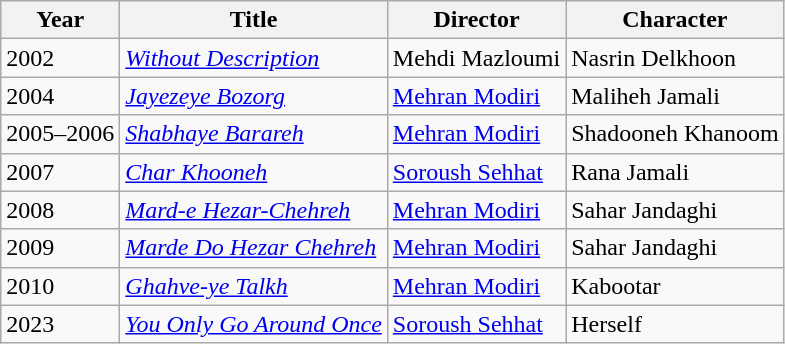<table class="wikitable" border="1">
<tr>
<th>Year</th>
<th>Title</th>
<th>Director</th>
<th>Character</th>
</tr>
<tr>
<td>2002</td>
<td><em><a href='#'>Without Description</a></em></td>
<td>Mehdi Mazloumi</td>
<td>Nasrin Delkhoon</td>
</tr>
<tr>
<td>2004</td>
<td><em><a href='#'>Jayezeye Bozorg</a></em></td>
<td><a href='#'>Mehran Modiri</a></td>
<td>Maliheh Jamali</td>
</tr>
<tr>
<td>2005–2006</td>
<td><em><a href='#'>Shabhaye Barareh</a></em></td>
<td><a href='#'>Mehran Modiri</a></td>
<td>Shadooneh Khanoom</td>
</tr>
<tr>
<td>2007</td>
<td><em><a href='#'>Char Khooneh</a></em></td>
<td><a href='#'>Soroush Sehhat</a></td>
<td>Rana Jamali</td>
</tr>
<tr>
<td>2008</td>
<td><em><a href='#'>Mard-e Hezar-Chehreh</a></em></td>
<td><a href='#'>Mehran Modiri</a></td>
<td>Sahar Jandaghi</td>
</tr>
<tr>
<td>2009</td>
<td><em><a href='#'>Marde Do Hezar Chehreh</a></em></td>
<td><a href='#'>Mehran Modiri</a></td>
<td>Sahar Jandaghi</td>
</tr>
<tr>
<td>2010</td>
<td><em><a href='#'>Ghahve-ye Talkh</a></em></td>
<td><a href='#'>Mehran Modiri</a></td>
<td>Kabootar</td>
</tr>
<tr>
<td>2023</td>
<td><em><a href='#'>You Only Go Around Once</a></em></td>
<td><a href='#'>Soroush Sehhat</a></td>
<td>Herself</td>
</tr>
</table>
